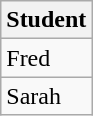<table class="wikitable">
<tr>
<th>Student</th>
</tr>
<tr>
<td>Fred</td>
</tr>
<tr>
<td>Sarah</td>
</tr>
</table>
